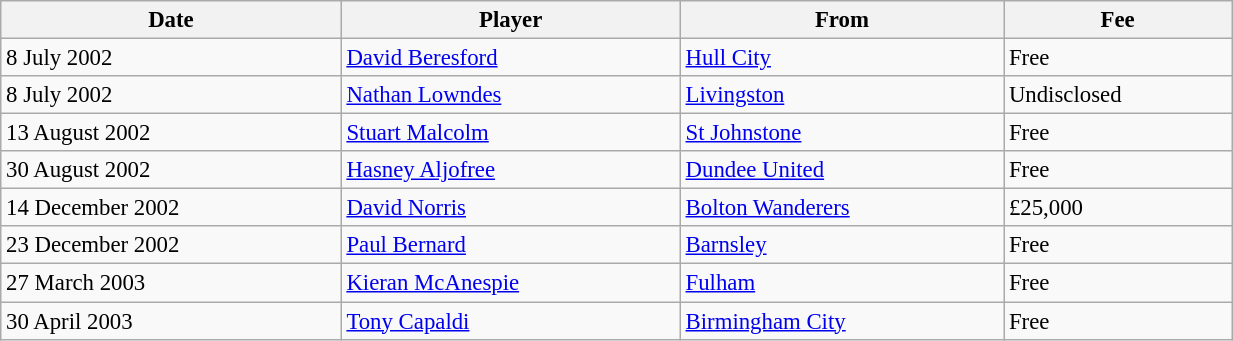<table class="wikitable" style="text-align:center; font-size:95%;width:65%; text-align:left">
<tr>
<th><strong>Date</strong></th>
<th><strong>Player</strong></th>
<th><strong>From</strong></th>
<th><strong>Fee</strong></th>
</tr>
<tr>
<td>8 July 2002</td>
<td> <a href='#'>David Beresford</a></td>
<td><a href='#'>Hull City</a></td>
<td>Free</td>
</tr>
<tr>
<td>8 July 2002</td>
<td> <a href='#'>Nathan Lowndes</a></td>
<td><a href='#'>Livingston</a></td>
<td>Undisclosed</td>
</tr>
<tr>
<td>13 August 2002</td>
<td> <a href='#'>Stuart Malcolm</a></td>
<td><a href='#'>St Johnstone</a></td>
<td>Free</td>
</tr>
<tr>
<td>30 August 2002</td>
<td> <a href='#'>Hasney Aljofree</a></td>
<td><a href='#'>Dundee United</a></td>
<td>Free</td>
</tr>
<tr>
<td>14 December 2002</td>
<td> <a href='#'>David Norris</a></td>
<td><a href='#'>Bolton Wanderers</a></td>
<td>£25,000</td>
</tr>
<tr>
<td>23 December 2002</td>
<td> <a href='#'>Paul Bernard</a></td>
<td><a href='#'>Barnsley</a></td>
<td>Free</td>
</tr>
<tr>
<td>27 March 2003</td>
<td> <a href='#'>Kieran McAnespie</a></td>
<td><a href='#'>Fulham</a></td>
<td>Free</td>
</tr>
<tr>
<td>30 April 2003</td>
<td> <a href='#'>Tony Capaldi</a></td>
<td><a href='#'>Birmingham City</a></td>
<td>Free</td>
</tr>
</table>
